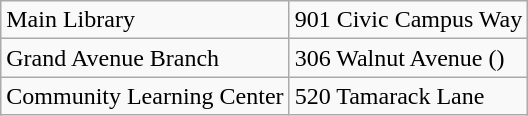<table class="wikitable">
<tr>
<td>Main Library</td>
<td>901 Civic Campus Way</td>
</tr>
<tr>
<td>Grand Avenue Branch</td>
<td>306 Walnut Avenue  ()</td>
</tr>
<tr>
<td>Community Learning Center</td>
<td>520 Tamarack Lane</td>
</tr>
</table>
